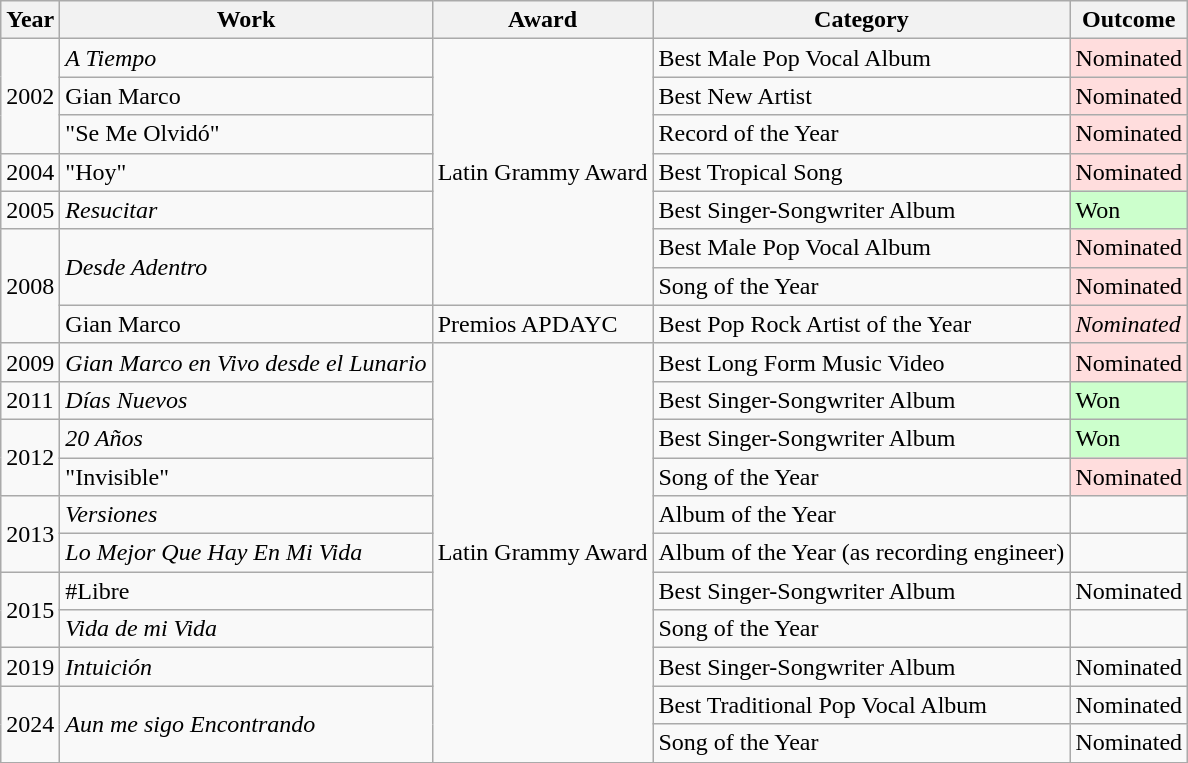<table class="wikitable" style="font-size:100%;">
<tr>
<th>Year</th>
<th>Work</th>
<th>Award</th>
<th>Category</th>
<th>Outcome</th>
</tr>
<tr>
<td rowspan=3>2002</td>
<td rowspan=1><em>A Tiempo</em></td>
<td rowspan="7">Latin Grammy Award</td>
<td rowspan=1>Best Male Pop Vocal Album</td>
<td style="background: #fdd;">Nominated</td>
</tr>
<tr>
<td rowspan=1>Gian Marco</td>
<td rowspan=1>Best New Artist</td>
<td style="background: #fdd;">Nominated</td>
</tr>
<tr>
<td rowspan=1>"Se Me Olvidó"</td>
<td rowspan=1>Record of the Year</td>
<td style="background: #fdd;">Nominated</td>
</tr>
<tr>
<td rowspan=1>2004</td>
<td rowspan=1>"Hoy"</td>
<td rowspan=1>Best Tropical Song</td>
<td style="background:#fdd;">Nominated</td>
</tr>
<tr>
<td rowspan=1>2005</td>
<td rowspan=1><em>Resucitar</em></td>
<td rowspan=1>Best Singer-Songwriter Album</td>
<td style="background:#cfc;">Won</td>
</tr>
<tr>
<td rowspan="3">2008</td>
<td rowspan=2><em>Desde Adentro</em></td>
<td rowspan=1>Best Male Pop Vocal Album</td>
<td style="background: #fdd;">Nominated</td>
</tr>
<tr>
<td rowspan=1>Song of the Year</td>
<td style="background: #fdd;">Nominated</td>
</tr>
<tr>
<td rowspan=1>Gian Marco</td>
<td rowspan=1>Premios APDAYC</td>
<td rowspan=1>Best Pop Rock Artist of the Year</td>
<td style="background: #fdd;"><em>Nominated</em></td>
</tr>
<tr>
<td rowspan=1>2009</td>
<td rowspan=1><em>Gian Marco en Vivo desde el Lunario</em></td>
<td rowspan="11">Latin Grammy Award</td>
<td rowspan=1>Best Long Form Music Video</td>
<td style="background: #fdd;">Nominated</td>
</tr>
<tr>
<td rowspan=1>2011</td>
<td rowspan=1><em>Días Nuevos</em></td>
<td rowspan=1>Best Singer-Songwriter Album</td>
<td style="background:#cfc;">Won</td>
</tr>
<tr>
<td rowspan="2">2012</td>
<td rowspan=1><em>20 Años</em></td>
<td rowspan=1>Best Singer-Songwriter Album</td>
<td style="background:#cfc;">Won</td>
</tr>
<tr>
<td rowspan=1>"Invisible"</td>
<td rowspan=1>Song of the Year</td>
<td style="background: #fdd;">Nominated</td>
</tr>
<tr>
<td rowspan="2">2013</td>
<td rowspan=1><em>Versiones</em></td>
<td rowspan=1>Album of the Year</td>
<td></td>
</tr>
<tr>
<td rowspan=1><em>Lo Mejor Que Hay En Mi Vida</em></td>
<td rowspan=1>Album of the Year (as recording engineer)</td>
<td></td>
</tr>
<tr>
<td rowspan="2">2015</td>
<td>#Libre</td>
<td>Best Singer-Songwriter Album</td>
<td>Nominated</td>
</tr>
<tr>
<td rowspan="1"><em>Vida de mi Vida</em></td>
<td rowspan="1">Song of the Year</td>
<td></td>
</tr>
<tr>
<td>2019</td>
<td><em>Intuición</em></td>
<td>Best Singer-Songwriter Album</td>
<td>Nominated</td>
</tr>
<tr>
<td rowspan="2">2024</td>
<td rowspan="2"><em>Aun me sigo Encontrando</em></td>
<td>Best Traditional Pop Vocal Album</td>
<td>Nominated</td>
</tr>
<tr>
<td>Song of the Year</td>
<td>Nominated</td>
</tr>
</table>
